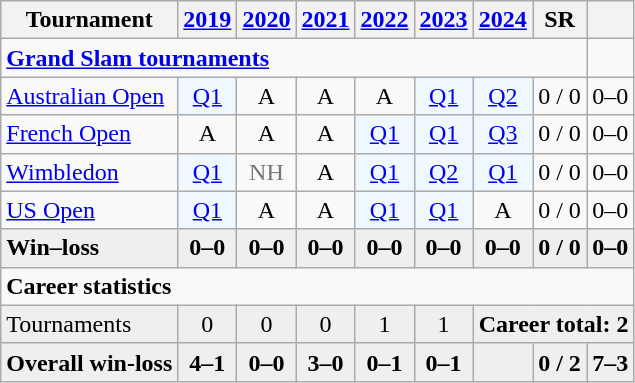<table class="wikitable" style="text-align:center">
<tr>
<th>Tournament</th>
<th><a href='#'>2019</a></th>
<th><a href='#'>2020</a></th>
<th><a href='#'>2021</a></th>
<th><a href='#'>2022</a></th>
<th><a href='#'>2023</a></th>
<th><a href='#'>2024</a></th>
<th>SR</th>
<th></th>
</tr>
<tr>
<td colspan="8" align=left><strong><a href='#'>Grand Slam tournaments</a></strong></td>
</tr>
<tr>
<td align="left"><a href='#'>Australian Open</a></td>
<td bgcolor="f0f8ff"><a href='#'>Q1</a></td>
<td>A</td>
<td>A</td>
<td>A</td>
<td bgcolor="f0f8ff"><a href='#'>Q1</a></td>
<td bgcolor="f0f8ff"><a href='#'>Q2</a></td>
<td>0 / 0</td>
<td>0–0</td>
</tr>
<tr>
<td align="left"><a href='#'>French Open</a></td>
<td>A</td>
<td>A</td>
<td>A</td>
<td bgcolor="#f0f8ff"><a href='#'>Q1</a></td>
<td bgcolor="#f0f8ff"><a href='#'>Q1</a></td>
<td bgcolor="#f0f8ff"><a href='#'>Q3</a></td>
<td>0 / 0</td>
<td>0–0</td>
</tr>
<tr>
<td align="left"><a href='#'>Wimbledon</a></td>
<td bgcolor="f0f8ff"><a href='#'>Q1</a></td>
<td style="color:#767676">NH</td>
<td>A</td>
<td bgcolor=f0f8ff><a href='#'>Q1</a></td>
<td bgcolor=f0f8ff><a href='#'>Q2</a></td>
<td bgcolor=f0f8ff><a href='#'>Q1</a></td>
<td>0 / 0</td>
<td>0–0</td>
</tr>
<tr>
<td align="left"><a href='#'>US Open</a></td>
<td bgcolor=f0f8ff><a href='#'>Q1</a></td>
<td>A</td>
<td>A</td>
<td bgcolor=f0f8ff><a href='#'>Q1</a></td>
<td bgcolor=f0f8ff><a href='#'>Q1</a></td>
<td>A</td>
<td>0 / 0</td>
<td>0–0</td>
</tr>
<tr style="background:#efefef;font-weight:bold">
<td align="left">Win–loss</td>
<td>0–0</td>
<td>0–0</td>
<td>0–0</td>
<td>0–0</td>
<td>0–0</td>
<td>0–0</td>
<td>0 / 0</td>
<td>0–0</td>
</tr>
<tr>
<td colspan="9" align=left><strong>Career statistics</strong></td>
</tr>
<tr bgcolor=efefef>
<td align=left>Tournaments</td>
<td>0</td>
<td>0</td>
<td>0</td>
<td>1</td>
<td>1</td>
<td colspan="3"><strong>Career total: 2</strong></td>
</tr>
<tr style=background:#efefef;font-weight:bold>
<td align=left>Overall win-loss</td>
<td>4–1</td>
<td>0–0</td>
<td>3–0</td>
<td>0–1</td>
<td>0–1</td>
<td></td>
<td>0 / 2</td>
<td>7–3</td>
</tr>
</table>
